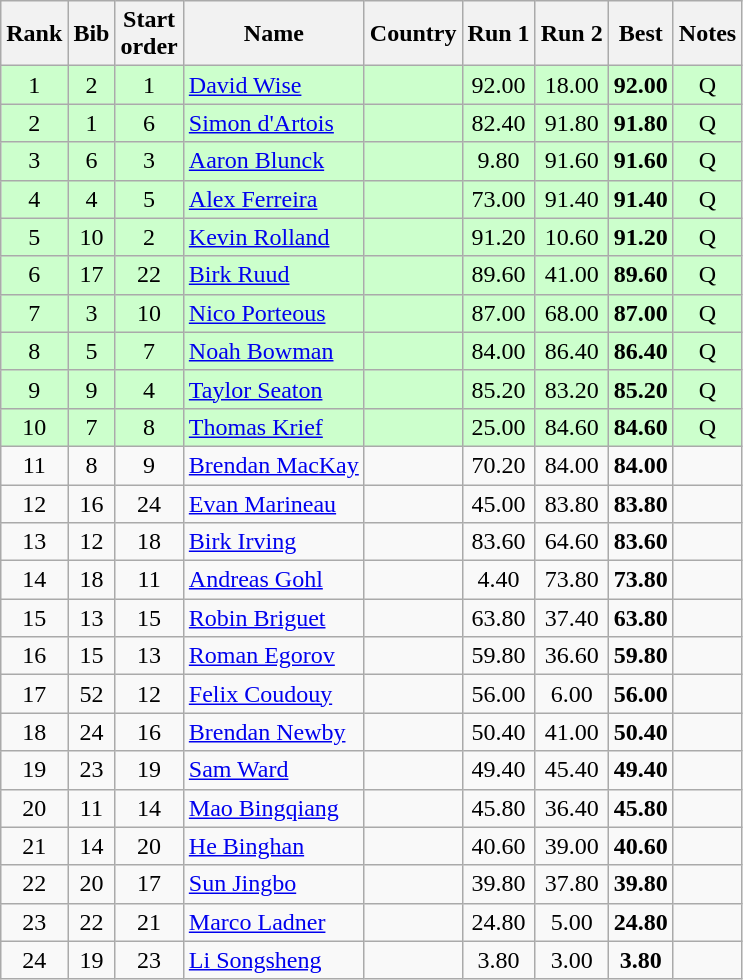<table class="wikitable sortable" style="text-align:center">
<tr>
<th>Rank</th>
<th>Bib</th>
<th>Start<br>order</th>
<th>Name</th>
<th>Country</th>
<th>Run 1</th>
<th>Run 2</th>
<th>Best</th>
<th>Notes</th>
</tr>
<tr bgcolor=ccffcc>
<td>1</td>
<td>2</td>
<td>1</td>
<td align=left><a href='#'>David Wise</a></td>
<td align=left></td>
<td>92.00</td>
<td>18.00</td>
<td><strong>92.00</strong></td>
<td>Q</td>
</tr>
<tr bgcolor=ccffcc>
<td>2</td>
<td>1</td>
<td>6</td>
<td align=left><a href='#'>Simon d'Artois</a></td>
<td align=left></td>
<td>82.40</td>
<td>91.80</td>
<td><strong>91.80</strong></td>
<td>Q</td>
</tr>
<tr bgcolor=ccffcc>
<td>3</td>
<td>6</td>
<td>3</td>
<td align=left><a href='#'>Aaron Blunck</a></td>
<td align=left></td>
<td>9.80</td>
<td>91.60</td>
<td><strong>91.60</strong></td>
<td>Q</td>
</tr>
<tr bgcolor=ccffcc>
<td>4</td>
<td>4</td>
<td>5</td>
<td align=left><a href='#'>Alex Ferreira</a></td>
<td align=left></td>
<td>73.00</td>
<td>91.40</td>
<td><strong>91.40</strong></td>
<td>Q</td>
</tr>
<tr bgcolor=ccffcc>
<td>5</td>
<td>10</td>
<td>2</td>
<td align=left><a href='#'>Kevin Rolland</a></td>
<td align=left></td>
<td>91.20</td>
<td>10.60</td>
<td><strong>91.20</strong></td>
<td>Q</td>
</tr>
<tr bgcolor=ccffcc>
<td>6</td>
<td>17</td>
<td>22</td>
<td align=left><a href='#'>Birk Ruud</a></td>
<td align=left></td>
<td>89.60</td>
<td>41.00</td>
<td><strong>89.60</strong></td>
<td>Q</td>
</tr>
<tr bgcolor=ccffcc>
<td>7</td>
<td>3</td>
<td>10</td>
<td align=left><a href='#'>Nico Porteous</a></td>
<td align=left></td>
<td>87.00</td>
<td>68.00</td>
<td><strong>87.00</strong></td>
<td>Q</td>
</tr>
<tr bgcolor=ccffcc>
<td>8</td>
<td>5</td>
<td>7</td>
<td align=left><a href='#'>Noah Bowman</a></td>
<td align=left></td>
<td>84.00</td>
<td>86.40</td>
<td><strong>86.40</strong></td>
<td>Q</td>
</tr>
<tr bgcolor=ccffcc>
<td>9</td>
<td>9</td>
<td>4</td>
<td align=left><a href='#'>Taylor Seaton</a></td>
<td align=left></td>
<td>85.20</td>
<td>83.20</td>
<td><strong>85.20</strong></td>
<td>Q</td>
</tr>
<tr bgcolor=ccffcc>
<td>10</td>
<td>7</td>
<td>8</td>
<td align=left><a href='#'>Thomas Krief</a></td>
<td align=left></td>
<td>25.00</td>
<td>84.60</td>
<td><strong>84.60</strong></td>
<td>Q</td>
</tr>
<tr>
<td>11</td>
<td>8</td>
<td>9</td>
<td align=left><a href='#'>Brendan MacKay</a></td>
<td align=left></td>
<td>70.20</td>
<td>84.00</td>
<td><strong>84.00</strong></td>
<td></td>
</tr>
<tr>
<td>12</td>
<td>16</td>
<td>24</td>
<td align=left><a href='#'>Evan Marineau</a></td>
<td align=left></td>
<td>45.00</td>
<td>83.80</td>
<td><strong>83.80</strong></td>
<td></td>
</tr>
<tr>
<td>13</td>
<td>12</td>
<td>18</td>
<td align=left><a href='#'>Birk Irving</a></td>
<td align=left></td>
<td>83.60</td>
<td>64.60</td>
<td><strong>83.60</strong></td>
<td></td>
</tr>
<tr>
<td>14</td>
<td>18</td>
<td>11</td>
<td align=left><a href='#'>Andreas Gohl</a></td>
<td align=left></td>
<td>4.40</td>
<td>73.80</td>
<td><strong>73.80</strong></td>
<td></td>
</tr>
<tr>
<td>15</td>
<td>13</td>
<td>15</td>
<td align=left><a href='#'>Robin Briguet</a></td>
<td align=left></td>
<td>63.80</td>
<td>37.40</td>
<td><strong>63.80</strong></td>
<td></td>
</tr>
<tr>
<td>16</td>
<td>15</td>
<td>13</td>
<td align=left><a href='#'>Roman Egorov</a></td>
<td align=left></td>
<td>59.80</td>
<td>36.60</td>
<td><strong>59.80</strong></td>
<td></td>
</tr>
<tr>
<td>17</td>
<td>52</td>
<td>12</td>
<td align=left><a href='#'>Felix Coudouy</a></td>
<td align=left></td>
<td>56.00</td>
<td>6.00</td>
<td><strong>56.00</strong></td>
<td></td>
</tr>
<tr>
<td>18</td>
<td>24</td>
<td>16</td>
<td align=left><a href='#'>Brendan Newby</a></td>
<td align=left></td>
<td>50.40</td>
<td>41.00</td>
<td><strong>50.40</strong></td>
<td></td>
</tr>
<tr>
<td>19</td>
<td>23</td>
<td>19</td>
<td align=left><a href='#'>Sam Ward</a></td>
<td align=left></td>
<td>49.40</td>
<td>45.40</td>
<td><strong>49.40</strong></td>
<td></td>
</tr>
<tr>
<td>20</td>
<td>11</td>
<td>14</td>
<td align=left><a href='#'>Mao Bingqiang</a></td>
<td align=left></td>
<td>45.80</td>
<td>36.40</td>
<td><strong>45.80</strong></td>
<td></td>
</tr>
<tr>
<td>21</td>
<td>14</td>
<td>20</td>
<td align=left><a href='#'>He Binghan</a></td>
<td align=left></td>
<td>40.60</td>
<td>39.00</td>
<td><strong>40.60</strong></td>
<td></td>
</tr>
<tr>
<td>22</td>
<td>20</td>
<td>17</td>
<td align=left><a href='#'>Sun Jingbo</a></td>
<td align=left></td>
<td>39.80</td>
<td>37.80</td>
<td><strong>39.80</strong></td>
<td></td>
</tr>
<tr>
<td>23</td>
<td>22</td>
<td>21</td>
<td align=left><a href='#'>Marco Ladner</a></td>
<td align=left></td>
<td>24.80</td>
<td>5.00</td>
<td><strong>24.80</strong></td>
<td></td>
</tr>
<tr>
<td>24</td>
<td>19</td>
<td>23</td>
<td align=left><a href='#'>Li Songsheng</a></td>
<td align=left></td>
<td>3.80</td>
<td>3.00</td>
<td><strong>3.80</strong></td>
<td></td>
</tr>
</table>
